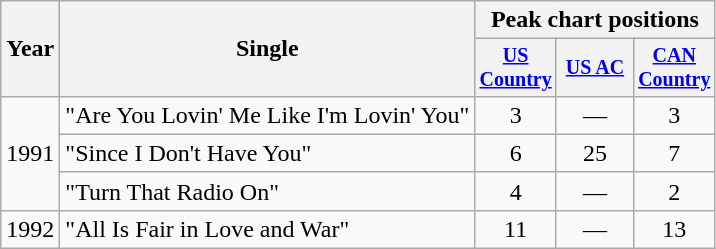<table class="wikitable" style="text-align:center;">
<tr>
<th rowspan="2">Year</th>
<th rowspan="2">Single</th>
<th colspan="3">Peak chart positions</th>
</tr>
<tr style="font-size:smaller;">
<th width="45"><a href='#'>US Country</a></th>
<th width="45"><a href='#'>US AC</a></th>
<th width="45"><a href='#'>CAN Country</a></th>
</tr>
<tr>
<td rowspan="3">1991</td>
<td align="left">"Are You Lovin' Me Like I'm Lovin' You"</td>
<td>3</td>
<td>—</td>
<td>3</td>
</tr>
<tr>
<td align="left">"Since I Don't Have You"</td>
<td>6</td>
<td>25</td>
<td>7</td>
</tr>
<tr>
<td align="left">"Turn That Radio On"</td>
<td>4</td>
<td>—</td>
<td>2</td>
</tr>
<tr>
<td>1992</td>
<td align="left">"All Is Fair in Love and War"</td>
<td>11</td>
<td>—</td>
<td>13</td>
</tr>
</table>
